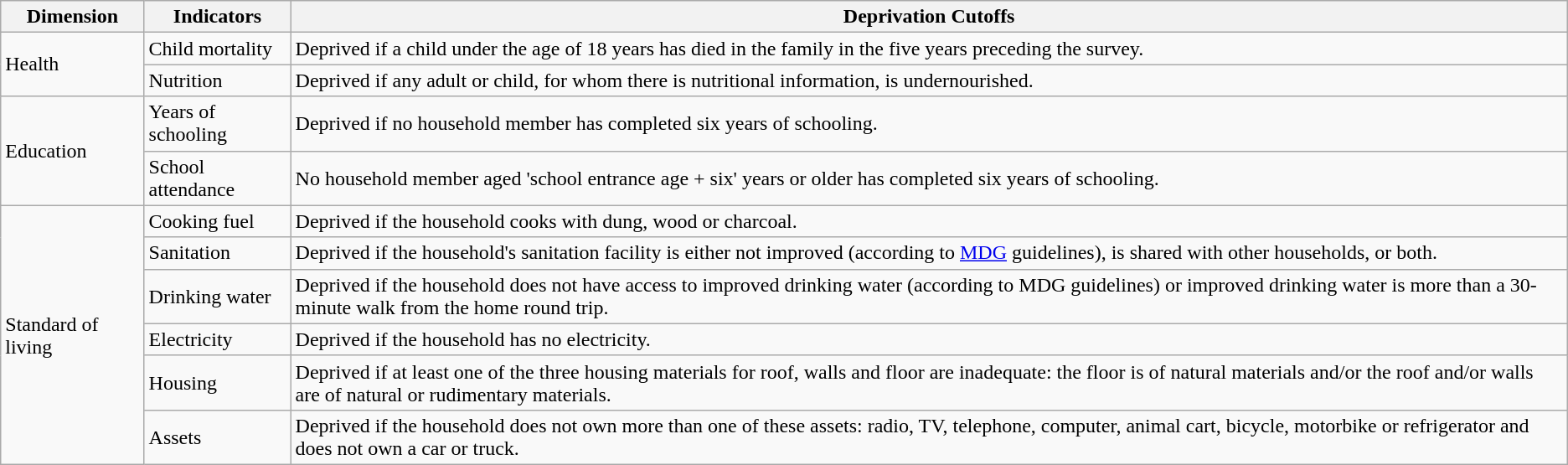<table class="wikitable">
<tr>
<th>Dimension</th>
<th>Indicators</th>
<th>Deprivation Cutoffs</th>
</tr>
<tr>
<td rowspan="2">Health</td>
<td>Child mortality</td>
<td>Deprived if a child under the age of 18 years has died in the family in the five years preceding the survey.</td>
</tr>
<tr>
<td>Nutrition</td>
<td>Deprived if any adult or child, for whom there is nutritional information, is undernourished.</td>
</tr>
<tr>
<td rowspan="2">Education</td>
<td>Years of schooling</td>
<td>Deprived if no household member has completed six years of schooling.</td>
</tr>
<tr>
<td>School attendance</td>
<td>No household member aged 'school entrance age + six' years or older has completed six years of schooling.</td>
</tr>
<tr>
<td rowspan="6">Standard of living</td>
<td>Cooking fuel</td>
<td>Deprived if the household cooks with dung, wood or charcoal.</td>
</tr>
<tr>
<td>Sanitation</td>
<td>Deprived if the household's sanitation facility is either not improved (according to <a href='#'>MDG</a> guidelines), is shared with other households, or both.</td>
</tr>
<tr>
<td>Drinking water</td>
<td>Deprived if the household does not have access to improved drinking water (according to MDG guidelines) or improved drinking water is more than a 30-minute walk from the home round trip.</td>
</tr>
<tr>
<td>Electricity</td>
<td>Deprived if the household has no electricity.</td>
</tr>
<tr>
<td>Housing</td>
<td>Deprived if at least one of the three housing materials for roof, walls and floor are inadequate: the floor is of natural materials and/or the roof and/or walls are of natural or rudimentary materials.</td>
</tr>
<tr>
<td>Assets</td>
<td>Deprived if the household does not own more than one of these assets: radio, TV, telephone, computer, animal cart, bicycle, motorbike or refrigerator and does not own a car or truck.</td>
</tr>
</table>
